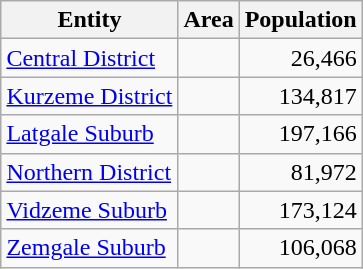<table class="wikitable sortable" style="float: right; margin: 0 0 1em 1em;">
<tr>
<th>Entity</th>
<th>Area</th>
<th>Population</th>
</tr>
<tr>
<td><a href='#'>Central District</a></td>
<td style="text-align: center;"></td>
<td style="text-align: right;">26,466</td>
</tr>
<tr>
<td><a href='#'>Kurzeme District</a></td>
<td style="text-align: center;"></td>
<td style="text-align: right;">134,817</td>
</tr>
<tr>
<td><a href='#'>Latgale Suburb</a></td>
<td style="text-align: center;"></td>
<td style="text-align: right;">197,166</td>
</tr>
<tr>
<td><a href='#'>Northern District</a></td>
<td style="text-align: center;"></td>
<td style="text-align: right;">81,972</td>
</tr>
<tr>
<td><a href='#'>Vidzeme Suburb</a></td>
<td style="text-align: center;"></td>
<td style="text-align: right;">173,124</td>
</tr>
<tr>
<td><a href='#'>Zemgale Suburb</a></td>
<td style="text-align: center;"></td>
<td style="text-align: right;">106,068</td>
</tr>
</table>
